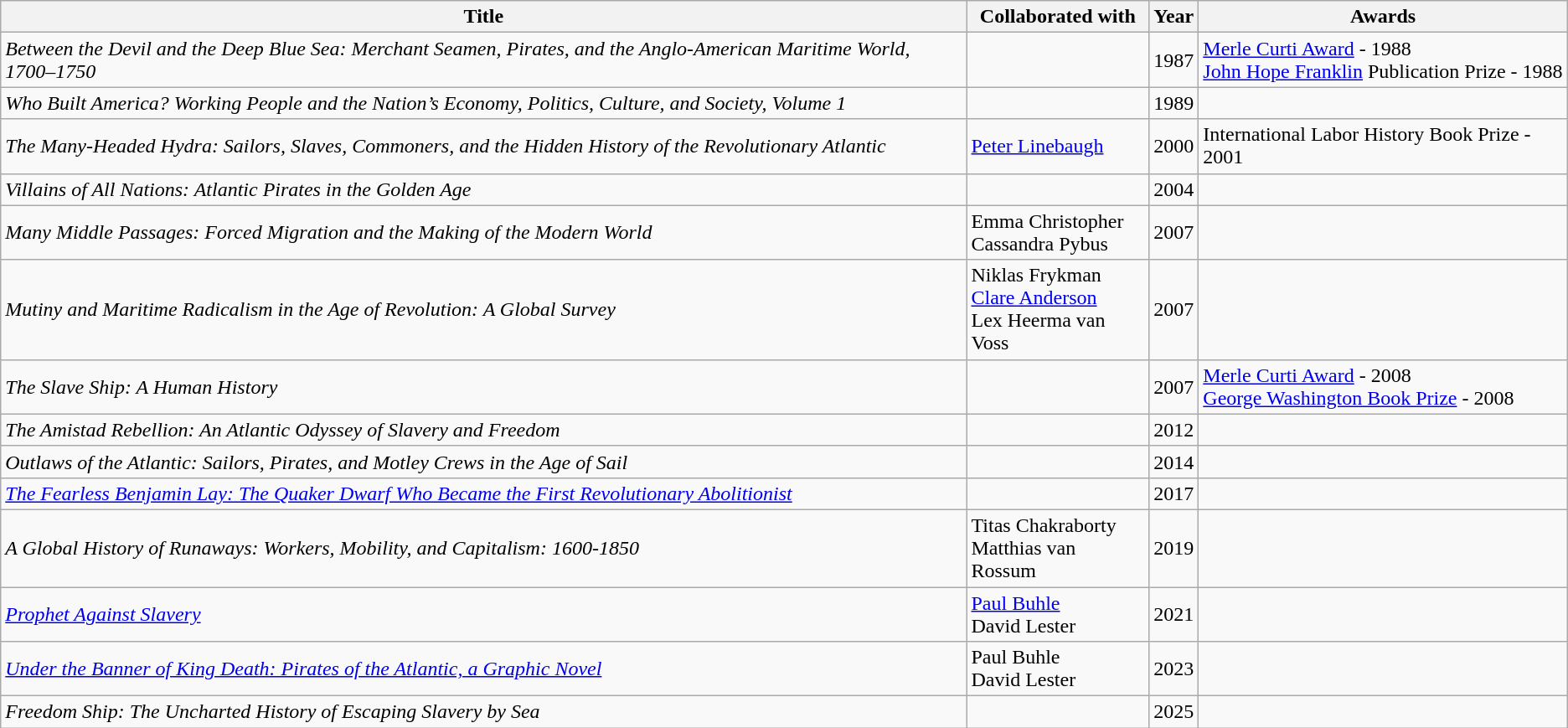<table class="wikitable">
<tr>
<th>Title</th>
<th>Collaborated with</th>
<th>Year</th>
<th>Awards</th>
</tr>
<tr>
<td><em>Between the Devil and the Deep Blue Sea: Merchant Seamen, Pirates, and the Anglo-American Maritime World, 1700–1750</em></td>
<td></td>
<td>1987</td>
<td><a href='#'>Merle Curti Award</a> - 1988<br><a href='#'>John Hope Franklin</a> Publication Prize - 1988</td>
</tr>
<tr>
<td><em>Who Built America? Working People and the Nation’s Economy, Politics, Culture, and Society, Volume 1</em></td>
<td></td>
<td>1989</td>
<td></td>
</tr>
<tr>
<td><em>The Many-Headed Hydra: Sailors, Slaves, Commoners, and the Hidden History of the Revolutionary Atlantic</em></td>
<td><a href='#'>Peter Linebaugh</a></td>
<td>2000</td>
<td>International Labor History Book Prize - 2001</td>
</tr>
<tr>
<td><em>Villains of All Nations: Atlantic Pirates in the Golden Age</em></td>
<td></td>
<td>2004</td>
<td></td>
</tr>
<tr>
<td><em>Many Middle Passages: Forced Migration and the Making of the Modern World</em></td>
<td>Emma Christopher<br>Cassandra Pybus</td>
<td>2007</td>
<td></td>
</tr>
<tr>
<td><em>Mutiny and Maritime Radicalism in the Age of Revolution: A Global Survey</em></td>
<td>Niklas Frykman<br><a href='#'>Clare Anderson</a><br>Lex Heerma van Voss</td>
<td>2007</td>
<td></td>
</tr>
<tr>
<td><em>The Slave Ship: A Human History</em></td>
<td></td>
<td>2007</td>
<td><a href='#'>Merle Curti Award</a> - 2008<br><a href='#'>George Washington Book Prize</a> - 2008</td>
</tr>
<tr>
<td><em>The Amistad Rebellion: An Atlantic Odyssey of Slavery and Freedom</em></td>
<td></td>
<td>2012</td>
<td></td>
</tr>
<tr>
<td><em>Outlaws of the Atlantic: Sailors, Pirates, and Motley Crews in the Age of Sail</em></td>
<td></td>
<td>2014</td>
<td></td>
</tr>
<tr>
<td><em><a href='#'>The Fearless Benjamin Lay: The Quaker Dwarf Who Became the First Revolutionary Abolitionist</a></em></td>
<td></td>
<td>2017</td>
<td></td>
</tr>
<tr>
<td><em>A Global History of Runaways: Workers, Mobility, and Capitalism: 1600-1850</em></td>
<td>Titas Chakraborty<br>Matthias van Rossum</td>
<td>2019</td>
<td></td>
</tr>
<tr>
<td><em><a href='#'>Prophet Against Slavery</a></em></td>
<td><a href='#'>Paul Buhle</a><br>David Lester</td>
<td>2021</td>
<td></td>
</tr>
<tr>
<td><em><a href='#'>Under the Banner of King Death: Pirates of the Atlantic, a Graphic Novel</a></em></td>
<td>Paul Buhle<br>David Lester</td>
<td>2023</td>
<td></td>
</tr>
<tr>
<td><em>Freedom Ship: The Uncharted History of Escaping Slavery by Sea</em></td>
<td></td>
<td>2025</td>
<td></td>
</tr>
</table>
